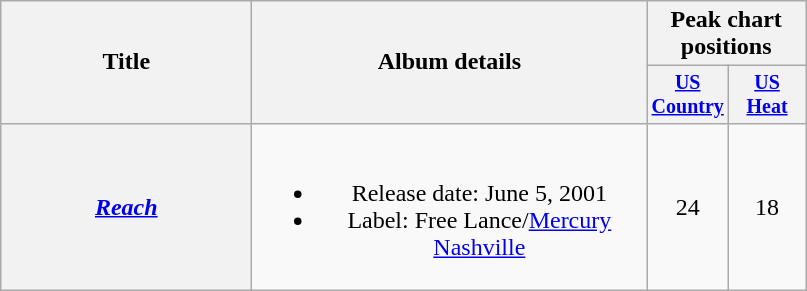<table class="wikitable plainrowheaders" style="text-align:center;">
<tr>
<th rowspan="2" style="width:10em;">Title</th>
<th rowspan="2" style="width:16em;">Album details</th>
<th colspan="2">Peak chart<br>positions</th>
</tr>
<tr style="font-size:smaller;">
<th width="45"><a href='#'>US Country</a></th>
<th width="45"><a href='#'>US Heat</a></th>
</tr>
<tr>
<th scope="row"><em><a href='#'>Reach</a></em></th>
<td><br><ul><li>Release date: June 5, 2001</li><li>Label: Free Lance/<a href='#'>Mercury Nashville</a></li></ul></td>
<td>24</td>
<td>18</td>
</tr>
</table>
